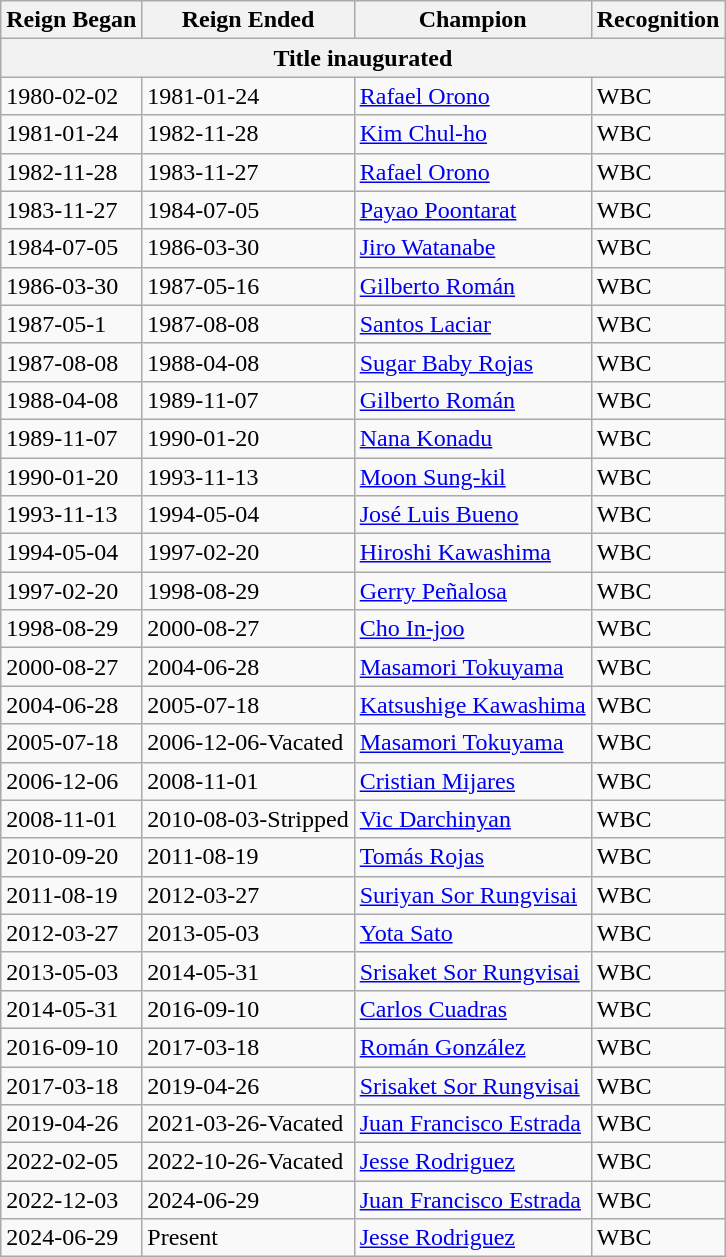<table class="wikitable">
<tr>
<th>Reign Began</th>
<th>Reign Ended</th>
<th>Champion</th>
<th>Recognition</th>
</tr>
<tr>
<th colspan="4">Title inaugurated</th>
</tr>
<tr>
<td>1980-02-02</td>
<td>1981-01-24</td>
<td> <a href='#'>Rafael Orono</a></td>
<td>WBC</td>
</tr>
<tr>
<td>1981-01-24</td>
<td>1982-11-28</td>
<td> <a href='#'>Kim Chul-ho</a></td>
<td>WBC</td>
</tr>
<tr>
<td>1982-11-28</td>
<td>1983-11-27</td>
<td> <a href='#'>Rafael Orono</a></td>
<td>WBC</td>
</tr>
<tr>
<td>1983-11-27</td>
<td>1984-07-05</td>
<td> <a href='#'>Payao Poontarat</a></td>
<td>WBC</td>
</tr>
<tr>
<td>1984-07-05</td>
<td>1986-03-30</td>
<td> <a href='#'>Jiro Watanabe</a></td>
<td>WBC</td>
</tr>
<tr>
<td>1986-03-30</td>
<td>1987-05-16</td>
<td> <a href='#'>Gilberto Román</a></td>
<td>WBC</td>
</tr>
<tr>
<td>1987-05-1</td>
<td>1987-08-08</td>
<td> <a href='#'>Santos Laciar</a></td>
<td>WBC</td>
</tr>
<tr>
<td>1987-08-08</td>
<td>1988-04-08</td>
<td> <a href='#'>Sugar Baby Rojas</a></td>
<td>WBC</td>
</tr>
<tr>
<td>1988-04-08</td>
<td>1989-11-07</td>
<td> <a href='#'>Gilberto Román</a></td>
<td>WBC</td>
</tr>
<tr>
<td>1989-11-07</td>
<td>1990-01-20</td>
<td> <a href='#'>Nana Konadu</a></td>
<td>WBC</td>
</tr>
<tr>
<td>1990-01-20</td>
<td>1993-11-13</td>
<td> <a href='#'>Moon Sung-kil</a></td>
<td>WBC</td>
</tr>
<tr>
<td>1993-11-13</td>
<td>1994-05-04</td>
<td> <a href='#'>José Luis Bueno</a></td>
<td>WBC</td>
</tr>
<tr>
<td>1994-05-04</td>
<td>1997-02-20</td>
<td> <a href='#'>Hiroshi Kawashima</a></td>
<td>WBC</td>
</tr>
<tr>
<td>1997-02-20</td>
<td>1998-08-29</td>
<td> <a href='#'>Gerry Peñalosa</a></td>
<td>WBC</td>
</tr>
<tr>
<td>1998-08-29</td>
<td>2000-08-27</td>
<td> <a href='#'>Cho In-joo</a></td>
<td>WBC</td>
</tr>
<tr>
<td>2000-08-27</td>
<td>2004-06-28</td>
<td> <a href='#'>Masamori Tokuyama</a></td>
<td>WBC</td>
</tr>
<tr>
<td>2004-06-28</td>
<td>2005-07-18</td>
<td> <a href='#'>Katsushige Kawashima</a></td>
<td>WBC</td>
</tr>
<tr>
<td>2005-07-18</td>
<td>2006-12-06-Vacated</td>
<td> <a href='#'>Masamori Tokuyama</a></td>
<td>WBC</td>
</tr>
<tr>
<td>2006-12-06</td>
<td>2008-11-01</td>
<td> <a href='#'>Cristian Mijares</a></td>
<td>WBC</td>
</tr>
<tr>
<td>2008-11-01</td>
<td>2010-08-03-Stripped</td>
<td> <a href='#'>Vic Darchinyan</a></td>
<td>WBC</td>
</tr>
<tr>
<td>2010-09-20</td>
<td>2011-08-19</td>
<td> <a href='#'>Tomás Rojas</a></td>
<td>WBC</td>
</tr>
<tr>
<td>2011-08-19</td>
<td>2012-03-27</td>
<td> <a href='#'>Suriyan Sor Rungvisai</a></td>
<td>WBC</td>
</tr>
<tr>
<td>2012-03-27</td>
<td>2013-05-03</td>
<td> <a href='#'>Yota Sato</a></td>
<td>WBC</td>
</tr>
<tr>
<td>2013-05-03</td>
<td>2014-05-31</td>
<td> <a href='#'>Srisaket Sor Rungvisai</a></td>
<td>WBC</td>
</tr>
<tr>
<td>2014-05-31</td>
<td>2016-09-10</td>
<td> <a href='#'>Carlos Cuadras</a></td>
<td>WBC</td>
</tr>
<tr>
<td>2016-09-10</td>
<td>2017-03-18</td>
<td> <a href='#'>Román González</a></td>
<td>WBC</td>
</tr>
<tr>
<td>2017-03-18</td>
<td>2019-04-26</td>
<td> <a href='#'>Srisaket Sor Rungvisai</a></td>
<td>WBC</td>
</tr>
<tr>
<td>2019-04-26</td>
<td>2021-03-26-Vacated</td>
<td> <a href='#'>Juan Francisco Estrada</a></td>
<td>WBC</td>
</tr>
<tr>
<td>2022-02-05</td>
<td>2022-10-26-Vacated</td>
<td> <a href='#'>Jesse Rodriguez</a></td>
<td>WBC</td>
</tr>
<tr>
<td>2022-12-03</td>
<td>2024-06-29</td>
<td> <a href='#'>Juan Francisco Estrada</a></td>
<td>WBC</td>
</tr>
<tr>
<td>2024-06-29</td>
<td>Present</td>
<td> <a href='#'>Jesse Rodriguez</a></td>
<td>WBC</td>
</tr>
</table>
